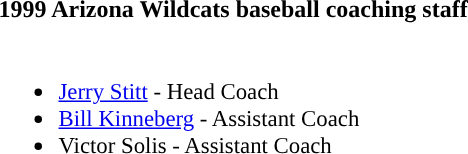<table class="toccolours">
<tr>
<th colspan="9">1999 Arizona Wildcats baseball coaching staff</th>
</tr>
<tr>
<td style="text-align: left; font-size: 95%;" valign="top"><br><ul><li><a href='#'>Jerry Stitt</a> - Head Coach</li><li><a href='#'>Bill Kinneberg</a> - Assistant Coach</li><li>Victor Solis - Assistant Coach</li></ul></td>
</tr>
</table>
